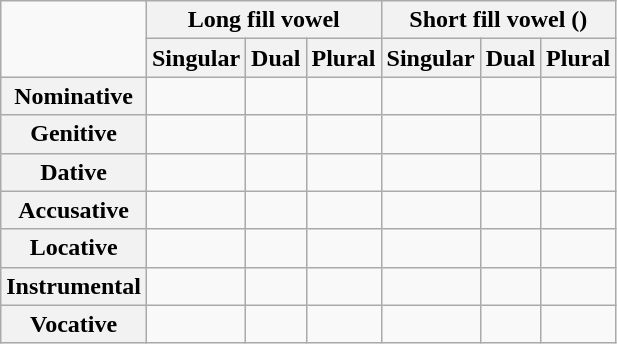<table class="wikitable">
<tr>
<td rowspan="2"></td>
<th colspan="3">Long fill vowel</th>
<th colspan="3">Short fill vowel ()</th>
</tr>
<tr>
<th>Singular</th>
<th>Dual</th>
<th>Plural</th>
<th>Singular</th>
<th>Dual</th>
<th>Plural</th>
</tr>
<tr>
<th>Nominative</th>
<td></td>
<td></td>
<td></td>
<td></td>
<td></td>
<td></td>
</tr>
<tr>
<th>Genitive</th>
<td></td>
<td></td>
<td></td>
<td></td>
<td></td>
<td></td>
</tr>
<tr>
<th>Dative</th>
<td></td>
<td></td>
<td></td>
<td></td>
<td></td>
<td></td>
</tr>
<tr>
<th>Accusative</th>
<td></td>
<td></td>
<td></td>
<td></td>
<td></td>
<td></td>
</tr>
<tr>
<th>Locative</th>
<td></td>
<td></td>
<td></td>
<td></td>
<td></td>
<td></td>
</tr>
<tr>
<th>Instrumental</th>
<td></td>
<td></td>
<td></td>
<td></td>
<td></td>
<td></td>
</tr>
<tr>
<th>Vocative</th>
<td></td>
<td></td>
<td></td>
<td></td>
<td></td>
<td></td>
</tr>
</table>
